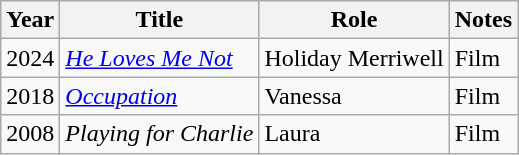<table class="wikitable">
<tr>
<th>Year</th>
<th>Title</th>
<th>Role</th>
<th>Notes</th>
</tr>
<tr>
<td>2024</td>
<td><em><a href='#'>He Loves Me Not</a></em></td>
<td>Holiday Merriwell</td>
<td>Film</td>
</tr>
<tr>
<td>2018</td>
<td><em><a href='#'>Occupation</a></em></td>
<td>Vanessa</td>
<td>Film</td>
</tr>
<tr>
<td>2008</td>
<td><em>Playing for Charlie</em></td>
<td>Laura</td>
<td>Film</td>
</tr>
</table>
